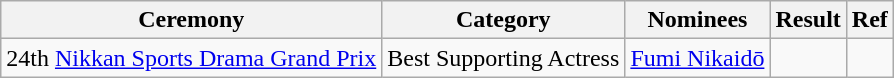<table class="wikitable">
<tr>
<th>Ceremony</th>
<th>Category</th>
<th>Nominees</th>
<th>Result</th>
<th>Ref</th>
</tr>
<tr>
<td>24th <a href='#'>Nikkan Sports Drama Grand Prix</a></td>
<td>Best Supporting Actress</td>
<td><a href='#'>Fumi Nikaidō</a></td>
<td></td>
<td></td>
</tr>
</table>
